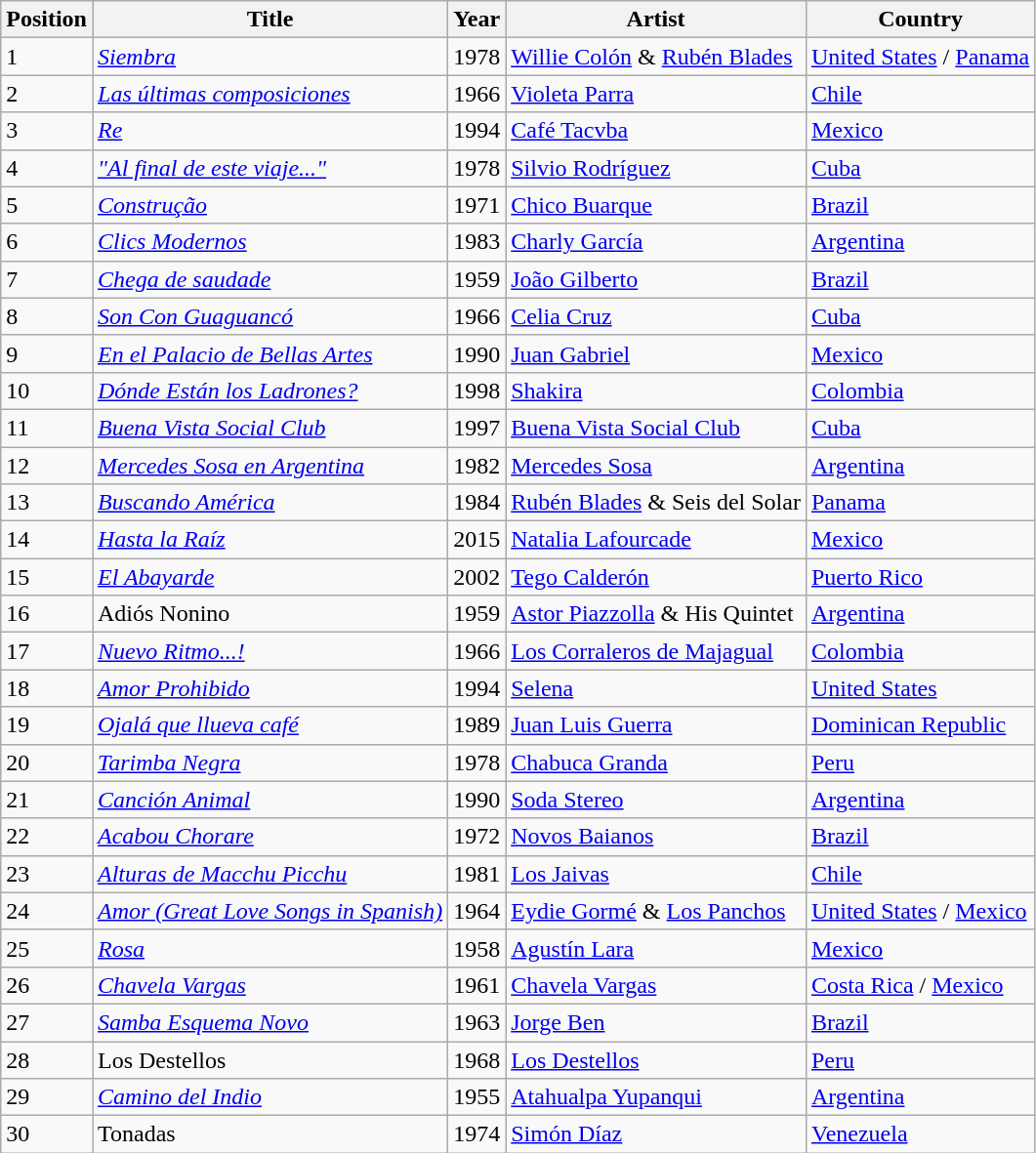<table class="wikitable sortable">
<tr>
<th scope="col">Position</th>
<th scope="col">Title</th>
<th scope="col">Year</th>
<th scope="col">Artist</th>
<th>Country</th>
</tr>
<tr>
<td>1</td>
<td><em><a href='#'>Siembra</a></em></td>
<td>1978</td>
<td><a href='#'>Willie Colón</a> & <a href='#'>Rubén Blades</a></td>
<td><a href='#'>United States</a> / <a href='#'>Panama</a></td>
</tr>
<tr>
<td>2</td>
<td><em><a href='#'>Las últimas composiciones</a></em></td>
<td>1966</td>
<td><a href='#'>Violeta Parra</a></td>
<td><a href='#'>Chile</a></td>
</tr>
<tr>
<td>3</td>
<td><a href='#'><em>Re</em></a></td>
<td>1994</td>
<td><a href='#'>Café Tacvba</a></td>
<td><a href='#'>Mexico</a></td>
</tr>
<tr>
<td>4</td>
<td><a href='#'><em>"Al final de este viaje..."</em></a></td>
<td>1978</td>
<td><a href='#'>Silvio Rodríguez</a></td>
<td><a href='#'>Cuba</a></td>
</tr>
<tr>
<td>5</td>
<td><em><a href='#'>Construção</a></em></td>
<td>1971</td>
<td><a href='#'>Chico Buarque</a></td>
<td><a href='#'>Brazil</a></td>
</tr>
<tr>
<td>6</td>
<td><em><a href='#'>Clics Modernos</a></em></td>
<td>1983</td>
<td><a href='#'>Charly García</a></td>
<td><a href='#'>Argentina</a></td>
</tr>
<tr>
<td>7</td>
<td><em><a href='#'>Chega de saudade</a></em></td>
<td>1959</td>
<td><a href='#'>João Gilberto</a></td>
<td><a href='#'>Brazil</a></td>
</tr>
<tr>
<td>8</td>
<td><em><a href='#'>Son Con Guaguancó</a></em></td>
<td>1966</td>
<td><a href='#'>Celia Cruz</a></td>
<td><a href='#'>Cuba</a></td>
</tr>
<tr>
<td>9</td>
<td><a href='#'><em>En el Palacio de Bellas Artes</em></a></td>
<td>1990</td>
<td><a href='#'>Juan Gabriel</a></td>
<td><a href='#'>Mexico</a></td>
</tr>
<tr>
<td>10</td>
<td><em><a href='#'>Dónde Están los Ladrones?</a></em></td>
<td>1998</td>
<td><a href='#'>Shakira</a></td>
<td><a href='#'>Colombia</a></td>
</tr>
<tr>
<td>11</td>
<td><em><a href='#'>Buena Vista Social Club</a></em></td>
<td>1997</td>
<td><a href='#'>Buena Vista Social Club</a></td>
<td><a href='#'>Cuba</a></td>
</tr>
<tr>
<td>12</td>
<td><em><a href='#'>Mercedes Sosa en Argentina</a></em></td>
<td>1982</td>
<td><a href='#'>Mercedes Sosa</a></td>
<td><a href='#'>Argentina</a></td>
</tr>
<tr>
<td>13</td>
<td><em><a href='#'>Buscando América</a></em></td>
<td>1984</td>
<td><a href='#'>Rubén Blades</a> & Seis del Solar</td>
<td><a href='#'>Panama</a></td>
</tr>
<tr>
<td>14</td>
<td><em><a href='#'>Hasta la Raíz</a></em></td>
<td>2015</td>
<td><a href='#'>Natalia Lafourcade</a></td>
<td><a href='#'>Mexico</a></td>
</tr>
<tr>
<td>15</td>
<td><em><a href='#'>El Abayarde</a></em></td>
<td>2002</td>
<td><a href='#'>Tego Calderón</a></td>
<td><a href='#'>Puerto Rico</a></td>
</tr>
<tr>
<td>16</td>
<td>Adiós Nonino</td>
<td>1959</td>
<td><a href='#'>Astor Piazzolla</a> & His Quintet</td>
<td><a href='#'>Argentina</a></td>
</tr>
<tr>
<td>17</td>
<td><em><a href='#'>Nuevo Ritmo...!</a></em></td>
<td>1966</td>
<td><a href='#'>Los Corraleros de Majagual</a></td>
<td><a href='#'>Colombia</a></td>
</tr>
<tr>
<td>18</td>
<td><em><a href='#'>Amor Prohibido</a></em></td>
<td>1994</td>
<td><a href='#'>Selena</a></td>
<td><a href='#'>United States</a></td>
</tr>
<tr>
<td>19</td>
<td><em><a href='#'>Ojalá que llueva café</a></em></td>
<td>1989</td>
<td><a href='#'>Juan Luis Guerra</a></td>
<td><a href='#'>Dominican Republic</a></td>
</tr>
<tr>
<td>20</td>
<td><em><a href='#'>Tarimba Negra</a></em></td>
<td>1978</td>
<td><a href='#'>Chabuca Granda</a></td>
<td><a href='#'>Peru</a></td>
</tr>
<tr>
<td>21</td>
<td><em><a href='#'>Canción Animal</a></em></td>
<td>1990</td>
<td><a href='#'>Soda Stereo</a></td>
<td><a href='#'>Argentina</a></td>
</tr>
<tr>
<td>22</td>
<td><em><a href='#'>Acabou Chorare</a></em></td>
<td>1972</td>
<td><a href='#'>Novos Baianos</a></td>
<td><a href='#'>Brazil</a></td>
</tr>
<tr>
<td>23</td>
<td><em><a href='#'>Alturas de Macchu Picchu</a></em></td>
<td>1981</td>
<td><a href='#'>Los Jaivas</a></td>
<td><a href='#'>Chile</a></td>
</tr>
<tr>
<td>24</td>
<td><em><a href='#'>Amor (Great Love Songs in Spanish)</a></em></td>
<td>1964</td>
<td><a href='#'>Eydie Gormé</a> & <a href='#'>Los Panchos</a></td>
<td><a href='#'>United States</a> / <a href='#'>Mexico</a></td>
</tr>
<tr>
<td>25</td>
<td><em><a href='#'>Rosa</a></em></td>
<td>1958</td>
<td><a href='#'>Agustín Lara</a></td>
<td><a href='#'>Mexico</a></td>
</tr>
<tr>
<td>26</td>
<td><em><a href='#'>Chavela Vargas</a></em></td>
<td>1961</td>
<td><a href='#'>Chavela Vargas</a></td>
<td><a href='#'>Costa Rica</a> / <a href='#'>Mexico</a></td>
</tr>
<tr>
<td>27</td>
<td><em><a href='#'>Samba Esquema Novo</a></em></td>
<td>1963</td>
<td><a href='#'>Jorge Ben</a></td>
<td><a href='#'>Brazil</a></td>
</tr>
<tr>
<td>28</td>
<td>Los Destellos</td>
<td>1968</td>
<td><a href='#'>Los Destellos</a></td>
<td><a href='#'>Peru</a></td>
</tr>
<tr>
<td>29</td>
<td><em><a href='#'>Camino del Indio</a></em></td>
<td>1955</td>
<td><a href='#'>Atahualpa Yupanqui</a></td>
<td><a href='#'>Argentina</a></td>
</tr>
<tr>
<td>30</td>
<td>Tonadas</td>
<td>1974</td>
<td><a href='#'>Simón Díaz</a></td>
<td><a href='#'>Venezuela</a></td>
</tr>
</table>
